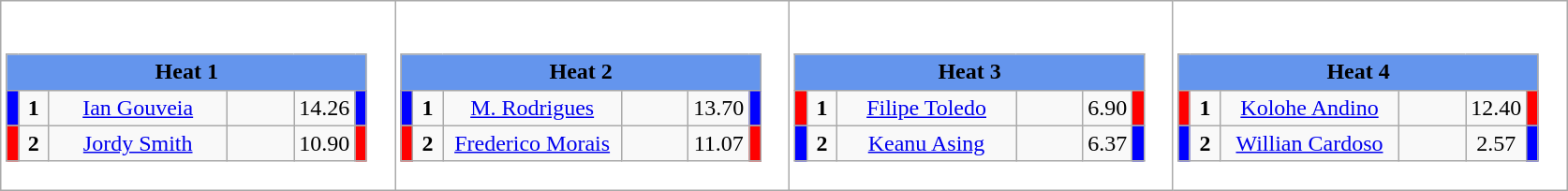<table class="wikitable" style="background:#fff;">
<tr>
<td><div><br><table class="wikitable">
<tr>
<td colspan="6"  style="text-align:center; background:#6495ed;"><strong>Heat 1</strong></td>
</tr>
<tr>
<td style="width:01px; background: #00f;"></td>
<td style="width:14px; text-align:center;"><strong>1</strong></td>
<td style="width:120px; text-align:center;"><a href='#'>Ian Gouveia</a></td>
<td style="width:40px; text-align:center;"></td>
<td style="width:20px; text-align:center;">14.26</td>
<td style="width:01px; background: #00f;"></td>
</tr>
<tr>
<td style="width:01px; background: #f00;"></td>
<td style="width:14px; text-align:center;"><strong>2</strong></td>
<td style="width:120px; text-align:center;"><a href='#'>Jordy Smith</a></td>
<td style="width:40px; text-align:center;"></td>
<td style="width:20px; text-align:center;">10.90</td>
<td style="width:01px; background: #f00;"></td>
</tr>
</table>
</div></td>
<td><div><br><table class="wikitable">
<tr>
<td colspan="6"  style="text-align:center; background:#6495ed;"><strong>Heat 2</strong></td>
</tr>
<tr>
<td style="width:01px; background: #00f;"></td>
<td style="width:14px; text-align:center;"><strong>1</strong></td>
<td style="width:120px; text-align:center;"><a href='#'>M. Rodrigues</a></td>
<td style="width:40px; text-align:center;"></td>
<td style="width:20px; text-align:center;">13.70</td>
<td style="width:01px; background: #00f;"></td>
</tr>
<tr>
<td style="width:01px; background: #f00;"></td>
<td style="width:14px; text-align:center;"><strong>2</strong></td>
<td style="width:120px; text-align:center;"><a href='#'>Frederico Morais</a></td>
<td style="width:40px; text-align:center;"></td>
<td style="width:20px; text-align:center;">11.07</td>
<td style="width:01px; background: #f00;"></td>
</tr>
</table>
</div></td>
<td><div><br><table class="wikitable">
<tr>
<td colspan="6"  style="text-align:center; background:#6495ed;"><strong>Heat 3</strong></td>
</tr>
<tr>
<td style="width:01px; background: #f00;"></td>
<td style="width:14px; text-align:center;"><strong>1</strong></td>
<td style="width:120px; text-align:center;"><a href='#'>Filipe Toledo</a></td>
<td style="width:40px; text-align:center;"></td>
<td style="width:20px; text-align:center;">6.90</td>
<td style="width:01px; background: #f00;"></td>
</tr>
<tr>
<td style="width:01px; background: #00f;"></td>
<td style="width:14px; text-align:center;"><strong>2</strong></td>
<td style="width:120px; text-align:center;"><a href='#'>Keanu Asing</a></td>
<td style="width:40px; text-align:center;"></td>
<td style="width:20px; text-align:center;">6.37</td>
<td style="width:01px; background: #00f;"></td>
</tr>
</table>
</div></td>
<td><div><br><table class="wikitable">
<tr>
<td colspan="6"  style="text-align:center; background:#6495ed;"><strong>Heat 4</strong></td>
</tr>
<tr>
<td style="width:01px; background: #f00;"></td>
<td style="width:14px; text-align:center;"><strong>1</strong></td>
<td style="width:120px; text-align:center;"><a href='#'>Kolohe Andino</a></td>
<td style="width:40px; text-align:center;"></td>
<td style="width:20px; text-align:center;">12.40</td>
<td style="width:01px; background: #f00;"></td>
</tr>
<tr>
<td style="width:01px; background: #00f;"></td>
<td style="width:14px; text-align:center;"><strong>2</strong></td>
<td style="width:120px; text-align:center;"><a href='#'>Willian Cardoso</a></td>
<td style="width:40px; text-align:center;"></td>
<td style="width:20px; text-align:center;">2.57</td>
<td style="width:01px; background: #00f;"></td>
</tr>
</table>
</div></td>
</tr>
</table>
